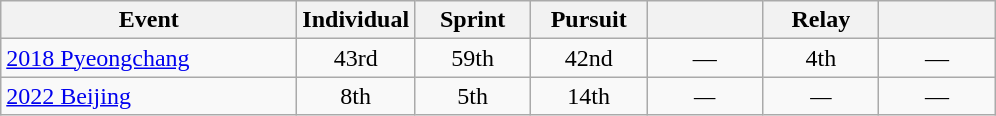<table class="wikitable" style="text-align: center;">
<tr ">
<th style="width:190px;">Event</th>
<th style="width:70px;">Individual</th>
<th style="width:70px;">Sprint</th>
<th style="width:70px;">Pursuit</th>
<th style="width:70px;"></th>
<th style="width:70px;">Relay</th>
<th style="width:70px;"></th>
</tr>
<tr>
<td align=left> <a href='#'>2018 Pyeongchang</a></td>
<td>43rd</td>
<td>59th</td>
<td>42nd</td>
<td>—</td>
<td>4th</td>
<td>—</td>
</tr>
<tr>
<td align=left> <a href='#'>2022 Beijing</a></td>
<td>8th</td>
<td>5th</td>
<td>14th</td>
<td><em>—</em></td>
<td><em>—</em></td>
<td>—</td>
</tr>
</table>
